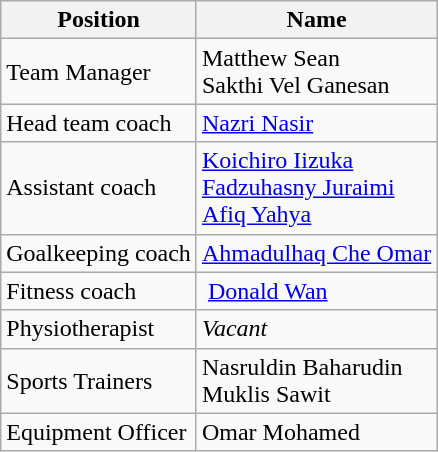<table class="wikitable">
<tr>
<th>Position</th>
<th>Name</th>
</tr>
<tr>
<td>Team Manager</td>
<td> Matthew Sean <br>  Sakthi Vel Ganesan</td>
</tr>
<tr>
<td>Head team coach</td>
<td> <a href='#'>Nazri Nasir</a></td>
</tr>
<tr>
<td>Assistant coach</td>
<td> <a href='#'>Koichiro Iizuka</a> <br>  <a href='#'>Fadzuhasny Juraimi</a> <br>  <a href='#'>Afiq Yahya</a></td>
</tr>
<tr>
<td>Goalkeeping coach</td>
<td> <a href='#'>Ahmadulhaq Che Omar</a></td>
</tr>
<tr>
<td>Fitness coach</td>
<td>  <a href='#'>Donald Wan</a></td>
</tr>
<tr>
<td>Physiotherapist</td>
<td> <em>Vacant</em></td>
</tr>
<tr>
<td>Sports Trainers</td>
<td> Nasruldin Baharudin <br>  Muklis Sawit</td>
</tr>
<tr>
<td>Equipment Officer</td>
<td> Omar Mohamed</td>
</tr>
</table>
